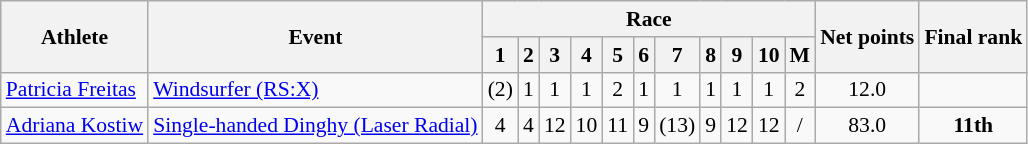<table class="wikitable" style="font-size:90%">
<tr>
<th rowspan=2>Athlete</th>
<th rowspan=2>Event</th>
<th colspan=11>Race</th>
<th rowspan=2>Net points</th>
<th rowspan=2>Final rank</th>
</tr>
<tr>
<th>1</th>
<th>2</th>
<th>3</th>
<th>4</th>
<th>5</th>
<th>6</th>
<th>7</th>
<th>8</th>
<th>9</th>
<th>10</th>
<th>M</th>
</tr>
<tr align=center>
<td align=left><a href='#'>Patricia Freitas</a></td>
<td align=left><a href='#'>Windsurfer (RS:X)</a></td>
<td>(2)</td>
<td>1</td>
<td>1</td>
<td>1</td>
<td>2</td>
<td>1</td>
<td>1</td>
<td>1</td>
<td>1</td>
<td>1</td>
<td>2</td>
<td>12.0</td>
<td></td>
</tr>
<tr align=center>
<td align=left><a href='#'>Adriana Kostiw</a></td>
<td align=left><a href='#'>Single-handed Dinghy (Laser Radial)</a></td>
<td>4</td>
<td>4</td>
<td>12</td>
<td>10</td>
<td>11</td>
<td>9</td>
<td>(13)</td>
<td>9</td>
<td>12</td>
<td>12</td>
<td>/</td>
<td>83.0</td>
<td><strong>11th</strong></td>
</tr>
</table>
